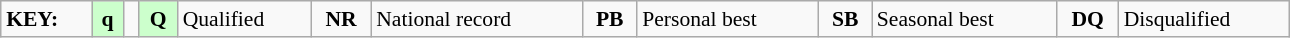<table class="wikitable" style="margin:0.5em auto; font-size:90%;position:relative;" width=68%>
<tr>
<td><strong>KEY:</strong></td>
<td bgcolor=ccffcc align=center><strong>q</strong></td>
<td></td>
<td bgcolor=ccffcc align=center><strong>Q</strong></td>
<td>Qualified</td>
<td align=center><strong>NR</strong></td>
<td>National record</td>
<td align=center><strong>PB</strong></td>
<td>Personal best</td>
<td align=center><strong>SB</strong></td>
<td>Seasonal best</td>
<td align=center><strong>DQ</strong></td>
<td>Disqualified</td>
</tr>
</table>
